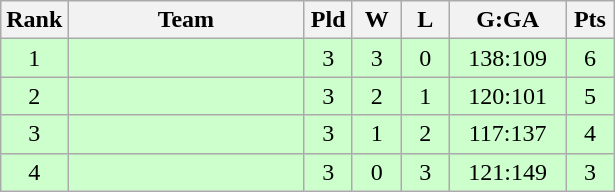<table class="wikitable" style="text-align:center;">
<tr>
<th width=25>Rank</th>
<th width=150>Team</th>
<th width=25>Pld</th>
<th width=25>W</th>
<th width=25>L</th>
<th width=70>G:GA</th>
<th width=25>Pts</th>
</tr>
<tr bgcolor="#ccffcc">
<td>1</td>
<td align="left"></td>
<td>3</td>
<td>3</td>
<td>0</td>
<td>138:109</td>
<td>6</td>
</tr>
<tr bgcolor="#ccffcc">
<td>2</td>
<td align="left"></td>
<td>3</td>
<td>2</td>
<td>1</td>
<td>120:101</td>
<td>5</td>
</tr>
<tr bgcolor="#ccffcc">
<td>3</td>
<td align="left"></td>
<td>3</td>
<td>1</td>
<td>2</td>
<td>117:137</td>
<td>4</td>
</tr>
<tr bgcolor="#ccffcc">
<td>4</td>
<td align="left"></td>
<td>3</td>
<td>0</td>
<td>3</td>
<td>121:149</td>
<td>3</td>
</tr>
</table>
